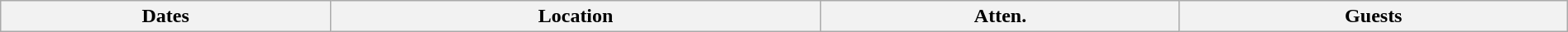<table class="wikitable" width="100%">
<tr>
<th>Dates</th>
<th>Location</th>
<th>Atten.</th>
<th>Guests<br></th>
</tr>
</table>
